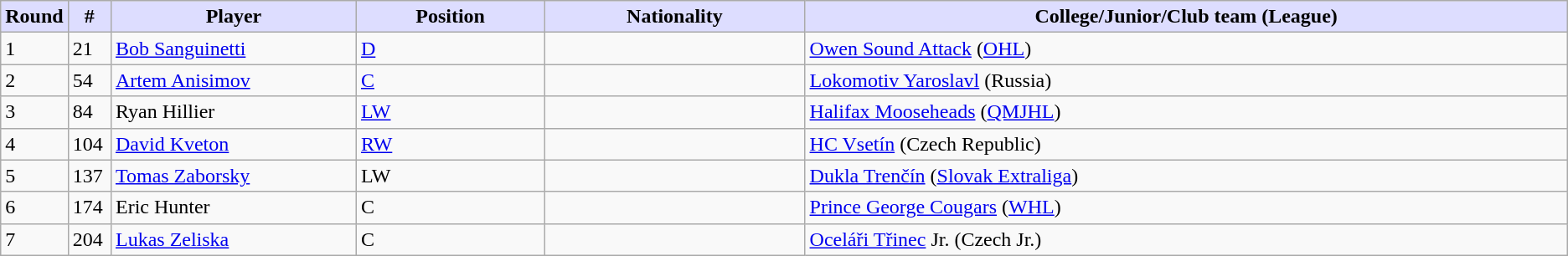<table class="wikitable">
<tr>
<th style="background:#ddf; width:2.00%;">Round</th>
<th style="background:#ddf; width:2.75%;">#</th>
<th style="background:#ddf; width:16.0%;">Player</th>
<th style="background:#ddf; width:12.25%;">Position</th>
<th style="background:#ddf; width:17.0%;">Nationality</th>
<th style="background:#ddf; width:100.0%;">College/Junior/Club team (League)</th>
</tr>
<tr>
<td>1</td>
<td>21</td>
<td><a href='#'>Bob Sanguinetti</a></td>
<td><a href='#'>D</a></td>
<td></td>
<td><a href='#'>Owen Sound Attack</a> (<a href='#'>OHL</a>)</td>
</tr>
<tr>
<td>2</td>
<td>54</td>
<td><a href='#'>Artem Anisimov</a></td>
<td><a href='#'>C</a></td>
<td></td>
<td><a href='#'>Lokomotiv Yaroslavl</a> (Russia)</td>
</tr>
<tr>
<td>3</td>
<td>84</td>
<td>Ryan Hillier</td>
<td><a href='#'>LW</a></td>
<td></td>
<td><a href='#'>Halifax Mooseheads</a> (<a href='#'>QMJHL</a>)</td>
</tr>
<tr>
<td>4</td>
<td>104</td>
<td><a href='#'>David Kveton</a></td>
<td><a href='#'>RW</a></td>
<td></td>
<td><a href='#'>HC Vsetín</a> (Czech Republic)</td>
</tr>
<tr>
<td>5</td>
<td>137</td>
<td><a href='#'>Tomas Zaborsky</a></td>
<td>LW</td>
<td></td>
<td><a href='#'>Dukla Trenčín</a> (<a href='#'>Slovak Extraliga</a>)</td>
</tr>
<tr>
<td>6</td>
<td>174</td>
<td>Eric Hunter</td>
<td>C</td>
<td></td>
<td><a href='#'>Prince George Cougars</a> (<a href='#'>WHL</a>)</td>
</tr>
<tr>
<td>7</td>
<td>204</td>
<td><a href='#'>Lukas Zeliska</a></td>
<td>C</td>
<td></td>
<td><a href='#'>Oceláři Třinec</a> Jr. (Czech Jr.)</td>
</tr>
</table>
